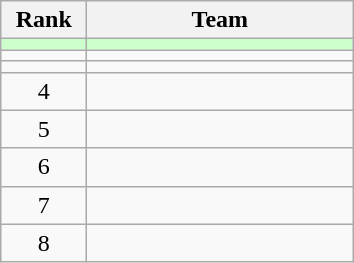<table class="wikitable" style="text-align: center">
<tr>
<th width=50>Rank</th>
<th width=170>Team</th>
</tr>
<tr bgcolor=ccffcc>
<td></td>
<td align=left></td>
</tr>
<tr>
<td></td>
<td align=left></td>
</tr>
<tr>
<td></td>
<td align=left></td>
</tr>
<tr>
<td>4</td>
<td align=left></td>
</tr>
<tr>
<td>5</td>
<td align=left></td>
</tr>
<tr>
<td>6</td>
<td align=left></td>
</tr>
<tr>
<td>7</td>
<td align=left></td>
</tr>
<tr>
<td>8</td>
<td align=left></td>
</tr>
</table>
